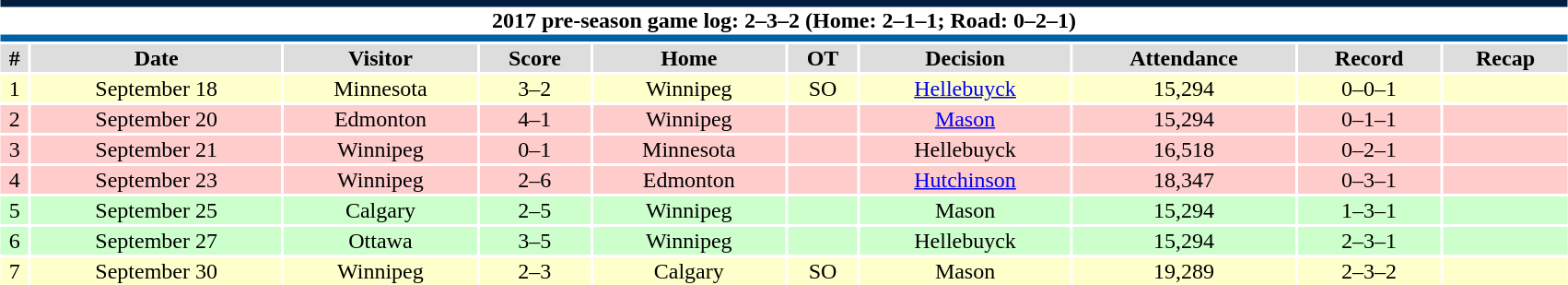<table class="toccolours collapsible collapsed" style="width:90%; clear:both; margin:1.5em auto; text-align:center;">
<tr>
<th colspan=10 style="background:#FFFFFF; border-top:#041E41 5px solid; border-bottom:#0060A5 5px solid;">2017 pre-season game log: 2–3–2 (Home: 2–1–1; Road: 0–2–1)</th>
</tr>
<tr style="background:#ddd;">
<th>#</th>
<th>Date</th>
<th>Visitor</th>
<th>Score</th>
<th>Home</th>
<th>OT</th>
<th>Decision</th>
<th>Attendance</th>
<th>Record</th>
<th>Recap</th>
</tr>
<tr style="background:#ffc;">
<td>1</td>
<td>September 18</td>
<td>Minnesota</td>
<td>3–2</td>
<td>Winnipeg</td>
<td>SO</td>
<td><a href='#'>Hellebuyck</a></td>
<td>15,294</td>
<td>0–0–1</td>
<td></td>
</tr>
<tr style="background:#fcc;">
<td>2</td>
<td>September 20</td>
<td>Edmonton</td>
<td>4–1</td>
<td>Winnipeg</td>
<td></td>
<td><a href='#'>Mason</a></td>
<td>15,294</td>
<td>0–1–1</td>
<td></td>
</tr>
<tr style="background:#fcc;">
<td>3</td>
<td>September 21</td>
<td>Winnipeg</td>
<td>0–1</td>
<td>Minnesota</td>
<td></td>
<td>Hellebuyck</td>
<td>16,518</td>
<td>0–2–1</td>
<td></td>
</tr>
<tr style="background:#fcc;">
<td>4</td>
<td>September 23</td>
<td>Winnipeg</td>
<td>2–6</td>
<td>Edmonton</td>
<td></td>
<td><a href='#'>Hutchinson</a></td>
<td>18,347</td>
<td>0–3–1</td>
<td></td>
</tr>
<tr style="background:#cfc;">
<td>5</td>
<td>September 25</td>
<td>Calgary</td>
<td>2–5</td>
<td>Winnipeg</td>
<td></td>
<td>Mason</td>
<td>15,294</td>
<td>1–3–1</td>
<td></td>
</tr>
<tr style="background:#cfc;">
<td>6</td>
<td>September 27</td>
<td>Ottawa</td>
<td>3–5</td>
<td>Winnipeg</td>
<td></td>
<td>Hellebuyck</td>
<td>15,294</td>
<td>2–3–1</td>
<td></td>
</tr>
<tr style="background:#ffc;">
<td>7</td>
<td>September 30</td>
<td>Winnipeg</td>
<td>2–3</td>
<td>Calgary</td>
<td>SO</td>
<td>Mason</td>
<td>19,289</td>
<td>2–3–2</td>
<td></td>
</tr>
</table>
